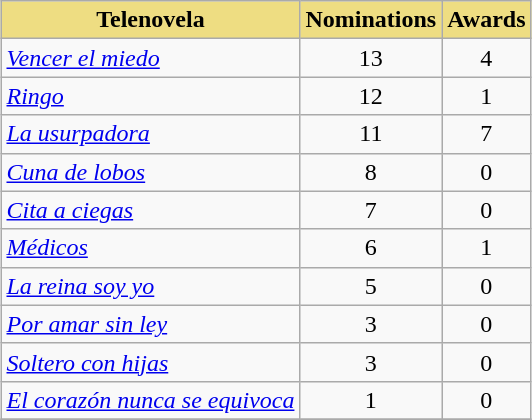<table class="wikitable sortable" style="margin:1em auto;">
<tr>
<th style="background-color:#EEDD82;">Telenovela</th>
<th style="background-color:#EEDD82;">Nominations</th>
<th style="background-color:#EEDD82;">Awards</th>
</tr>
<tr>
<td><em><a href='#'>Vencer el miedo</a></em></td>
<td style="text-align:center;">13</td>
<td style="text-align:center;">4</td>
</tr>
<tr>
<td><em><a href='#'>Ringo</a></em></td>
<td style="text-align:center;">12</td>
<td style="text-align:center;">1</td>
</tr>
<tr>
<td><em><a href='#'>La usurpadora</a></em></td>
<td style="text-align:center;">11</td>
<td style="text-align:center;">7</td>
</tr>
<tr>
<td><em><a href='#'>Cuna de lobos</a></em></td>
<td style="text-align:center;">8</td>
<td style="text-align:center;">0</td>
</tr>
<tr>
<td><em><a href='#'>Cita a ciegas</a></em></td>
<td style="text-align:center;">7</td>
<td style="text-align:center;">0</td>
</tr>
<tr>
<td><em><a href='#'>Médicos</a></em></td>
<td style="text-align:center;">6</td>
<td style="text-align:center;">1</td>
</tr>
<tr>
<td><em><a href='#'>La reina soy yo</a></em></td>
<td style="text-align:center;">5</td>
<td style="text-align:center;">0</td>
</tr>
<tr>
<td><em><a href='#'>Por amar sin ley</a></em></td>
<td style="text-align:center;">3</td>
<td style="text-align:center;">0</td>
</tr>
<tr>
<td><em><a href='#'>Soltero con hijas</a></em></td>
<td style="text-align:center;">3</td>
<td style="text-align:center;">0</td>
</tr>
<tr>
<td><em><a href='#'>El corazón nunca se equivoca</a></em></td>
<td style="text-align:center;">1</td>
<td style="text-align:center;">0</td>
</tr>
<tr>
</tr>
</table>
